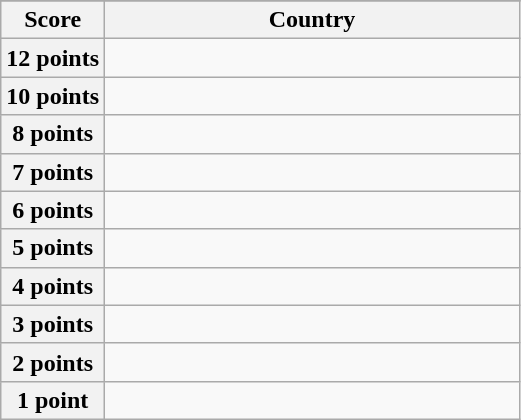<table class="wikitable">
<tr>
</tr>
<tr>
<th scope="col" width="20%">Score</th>
<th scope="col">Country</th>
</tr>
<tr>
<th scope="row">12 points</th>
<td></td>
</tr>
<tr>
<th scope="row">10 points</th>
<td></td>
</tr>
<tr>
<th scope="row">8 points</th>
<td></td>
</tr>
<tr>
<th scope="row">7 points</th>
<td></td>
</tr>
<tr>
<th scope="row">6 points</th>
<td></td>
</tr>
<tr>
<th scope="row">5 points</th>
<td></td>
</tr>
<tr>
<th scope="row">4 points</th>
<td></td>
</tr>
<tr>
<th scope="row">3 points</th>
<td></td>
</tr>
<tr>
<th scope="row">2 points</th>
<td></td>
</tr>
<tr>
<th scope="row">1 point</th>
<td></td>
</tr>
</table>
